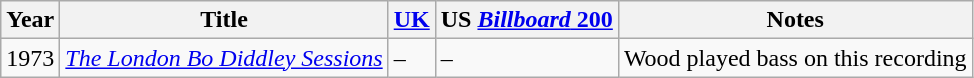<table class="wikitable sortable">
<tr>
<th>Year</th>
<th>Title</th>
<th><a href='#'>UK</a></th>
<th>US <a href='#'><em>Billboard</em> 200</a></th>
<th>Notes</th>
</tr>
<tr>
<td>1973</td>
<td><em><a href='#'>The London Bo Diddley Sessions</a></em></td>
<td>–</td>
<td>–</td>
<td>Wood played bass on this recording</td>
</tr>
</table>
